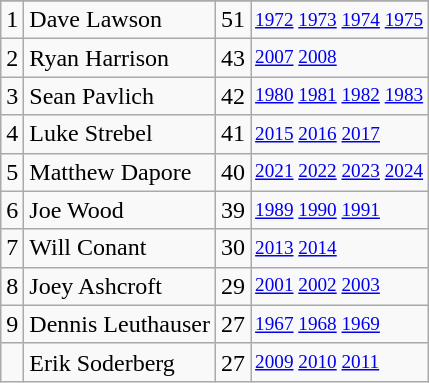<table class="wikitable">
<tr>
</tr>
<tr>
<td>1</td>
<td>Dave Lawson</td>
<td>51</td>
<td style="font-size:80%;"><a href='#'>1972</a> <a href='#'>1973</a> <a href='#'>1974</a> <a href='#'>1975</a></td>
</tr>
<tr>
<td>2</td>
<td>Ryan Harrison</td>
<td>43</td>
<td style="font-size:80%;"><a href='#'>2007</a> <a href='#'>2008</a></td>
</tr>
<tr>
<td>3</td>
<td>Sean Pavlich</td>
<td>42</td>
<td style="font-size:80%;"><a href='#'>1980</a> <a href='#'>1981</a> <a href='#'>1982</a> <a href='#'>1983</a></td>
</tr>
<tr>
<td>4</td>
<td>Luke Strebel</td>
<td>41</td>
<td style="font-size:80%;"><a href='#'>2015</a> <a href='#'>2016</a> <a href='#'>2017</a></td>
</tr>
<tr>
<td>5</td>
<td>Matthew Dapore</td>
<td>40</td>
<td style="font-size:80%;"><a href='#'>2021</a> <a href='#'>2022</a> <a href='#'>2023</a> <a href='#'>2024</a></td>
</tr>
<tr>
<td>6</td>
<td>Joe Wood</td>
<td>39</td>
<td style="font-size:80%;"><a href='#'>1989</a> <a href='#'>1990</a> <a href='#'>1991</a></td>
</tr>
<tr>
<td>7</td>
<td>Will Conant</td>
<td>30</td>
<td style="font-size:80%;"><a href='#'>2013</a> <a href='#'>2014</a></td>
</tr>
<tr>
<td>8</td>
<td>Joey Ashcroft</td>
<td>29</td>
<td style="font-size:80%;"><a href='#'>2001</a> <a href='#'>2002</a> <a href='#'>2003</a></td>
</tr>
<tr>
<td>9</td>
<td>Dennis Leuthauser</td>
<td>27</td>
<td style="font-size:80%;"><a href='#'>1967</a> <a href='#'>1968</a> <a href='#'>1969</a></td>
</tr>
<tr>
<td></td>
<td>Erik Soderberg</td>
<td>27</td>
<td style="font-size:80%;"><a href='#'>2009</a> <a href='#'>2010</a> <a href='#'>2011</a></td>
</tr>
</table>
